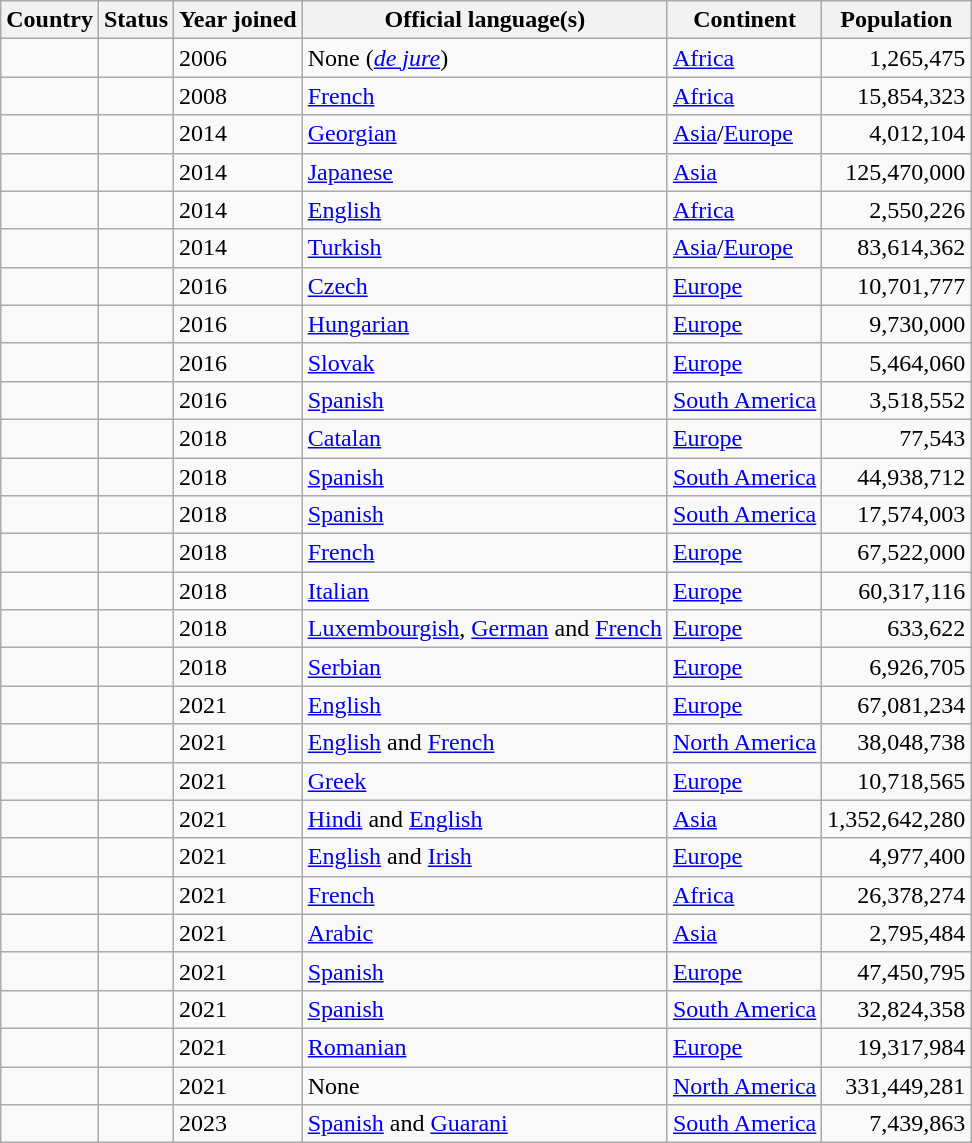<table class="wikitable sortable">
<tr>
<th>Country</th>
<th>Status</th>
<th>Year joined</th>
<th>Official language(s)</th>
<th>Continent</th>
<th>Population</th>
</tr>
<tr>
<td></td>
<td></td>
<td>2006</td>
<td>None (<em><a href='#'>de jure</a></em>)</td>
<td><a href='#'>Africa</a></td>
<td style="text-align:right;">1,265,475</td>
</tr>
<tr>
<td></td>
<td></td>
<td>2008</td>
<td><a href='#'>French</a></td>
<td><a href='#'>Africa</a></td>
<td style="text-align:right;">15,854,323</td>
</tr>
<tr>
<td></td>
<td></td>
<td>2014</td>
<td><a href='#'>Georgian</a></td>
<td><a href='#'>Asia</a>/<a href='#'>Europe</a></td>
<td style="text-align:right;">4,012,104</td>
</tr>
<tr>
<td></td>
<td></td>
<td>2014</td>
<td><a href='#'>Japanese</a></td>
<td><a href='#'>Asia</a></td>
<td style="text-align:right;">125,470,000</td>
</tr>
<tr>
<td></td>
<td></td>
<td>2014</td>
<td><a href='#'>English</a></td>
<td><a href='#'>Africa</a></td>
<td style="text-align:right;">2,550,226</td>
</tr>
<tr>
<td></td>
<td></td>
<td>2014</td>
<td><a href='#'>Turkish</a></td>
<td><a href='#'>Asia</a>/<a href='#'>Europe</a></td>
<td style="text-align:right;">83,614,362</td>
</tr>
<tr>
<td></td>
<td></td>
<td>2016</td>
<td><a href='#'>Czech</a></td>
<td><a href='#'>Europe</a></td>
<td style="text-align:right;">10,701,777</td>
</tr>
<tr>
<td></td>
<td></td>
<td>2016</td>
<td><a href='#'>Hungarian</a></td>
<td><a href='#'>Europe</a></td>
<td style="text-align:right;">9,730,000</td>
</tr>
<tr>
<td></td>
<td></td>
<td>2016</td>
<td><a href='#'>Slovak</a></td>
<td><a href='#'>Europe</a></td>
<td style="text-align:right;">5,464,060</td>
</tr>
<tr>
<td></td>
<td></td>
<td>2016</td>
<td><a href='#'>Spanish</a></td>
<td><a href='#'>South America</a></td>
<td style="text-align:right;">3,518,552</td>
</tr>
<tr>
<td></td>
<td></td>
<td>2018</td>
<td><a href='#'>Catalan</a></td>
<td><a href='#'>Europe</a></td>
<td style="text-align:right;">77,543</td>
</tr>
<tr>
<td></td>
<td></td>
<td>2018</td>
<td><a href='#'>Spanish</a></td>
<td><a href='#'>South America</a></td>
<td style="text-align:right;">44,938,712</td>
</tr>
<tr>
<td></td>
<td></td>
<td>2018</td>
<td><a href='#'>Spanish</a></td>
<td><a href='#'>South America</a></td>
<td style="text-align:right;">17,574,003</td>
</tr>
<tr>
<td></td>
<td></td>
<td>2018</td>
<td><a href='#'>French</a></td>
<td><a href='#'>Europe</a></td>
<td style="text-align:right;">67,522,000</td>
</tr>
<tr>
<td></td>
<td></td>
<td>2018</td>
<td><a href='#'>Italian</a></td>
<td><a href='#'>Europe</a></td>
<td style="text-align:right;">60,317,116</td>
</tr>
<tr>
<td></td>
<td></td>
<td>2018</td>
<td><a href='#'>Luxembourgish</a>, <a href='#'>German</a> and <a href='#'>French</a></td>
<td><a href='#'>Europe</a></td>
<td style="text-align:right;">633,622</td>
</tr>
<tr>
<td></td>
<td></td>
<td>2018</td>
<td><a href='#'>Serbian</a></td>
<td><a href='#'>Europe</a></td>
<td style="text-align:right;">6,926,705</td>
</tr>
<tr>
<td></td>
<td></td>
<td>2021</td>
<td><a href='#'>English</a></td>
<td><a href='#'>Europe</a></td>
<td style="text-align:right;">67,081,234</td>
</tr>
<tr>
<td></td>
<td></td>
<td>2021</td>
<td><a href='#'>English</a> and <a href='#'>French</a></td>
<td><a href='#'>North America</a></td>
<td style="text-align:right;">38,048,738</td>
</tr>
<tr>
<td></td>
<td></td>
<td>2021</td>
<td><a href='#'>Greek</a></td>
<td><a href='#'>Europe</a></td>
<td style="text-align:right;">10,718,565</td>
</tr>
<tr>
<td></td>
<td></td>
<td>2021</td>
<td><a href='#'>Hindi</a> and <a href='#'>English</a></td>
<td><a href='#'>Asia</a></td>
<td style="text-align:right;">1,352,642,280</td>
</tr>
<tr>
<td></td>
<td></td>
<td>2021</td>
<td><a href='#'>English</a> and <a href='#'>Irish</a></td>
<td><a href='#'>Europe</a></td>
<td style="text-align:right;">4,977,400</td>
</tr>
<tr>
<td></td>
<td></td>
<td>2021</td>
<td><a href='#'>French</a></td>
<td><a href='#'>Africa</a></td>
<td style="text-align:right;">26,378,274</td>
</tr>
<tr>
<td></td>
<td></td>
<td>2021</td>
<td><a href='#'>Arabic</a></td>
<td><a href='#'>Asia</a></td>
<td style="text-align:right;">2,795,484</td>
</tr>
<tr>
<td></td>
<td></td>
<td>2021</td>
<td><a href='#'>Spanish</a></td>
<td><a href='#'>Europe</a></td>
<td style="text-align:right;">47,450,795</td>
</tr>
<tr>
<td></td>
<td></td>
<td>2021</td>
<td><a href='#'>Spanish</a></td>
<td><a href='#'>South America</a></td>
<td style="text-align:right;">32,824,358</td>
</tr>
<tr>
<td></td>
<td></td>
<td>2021</td>
<td><a href='#'>Romanian</a></td>
<td><a href='#'>Europe</a></td>
<td style="text-align:right;">19,317,984</td>
</tr>
<tr>
<td></td>
<td></td>
<td>2021</td>
<td>None</td>
<td><a href='#'>North America</a></td>
<td style="text-align:right;">331,449,281</td>
</tr>
<tr>
<td></td>
<td></td>
<td>2023</td>
<td><a href='#'>Spanish</a> and <a href='#'>Guarani</a></td>
<td><a href='#'>South America</a></td>
<td style="text-align:right;">7,439,863</td>
</tr>
</table>
